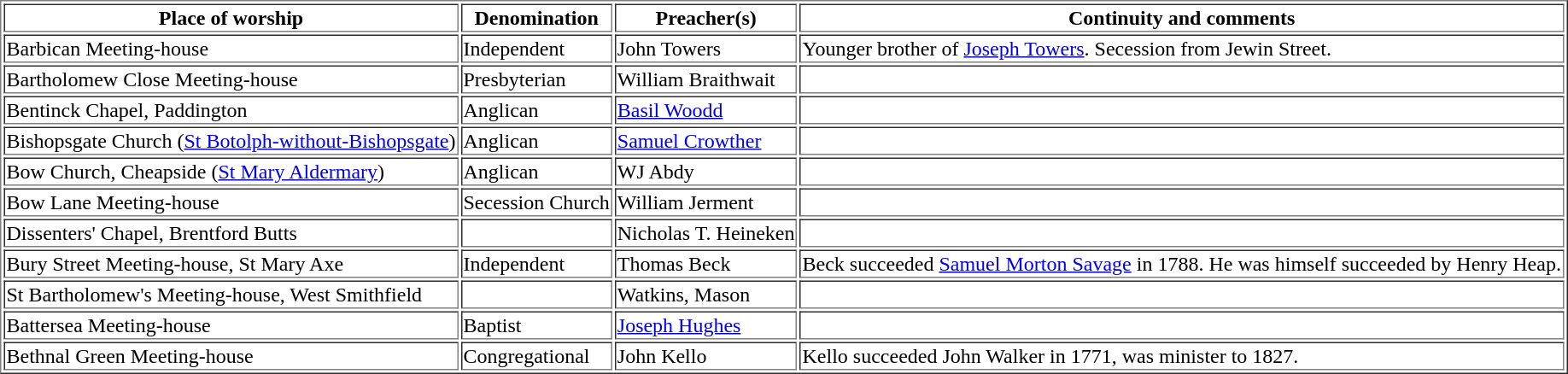<table border=1>
<tr>
<th>Place of worship</th>
<th>Denomination</th>
<th>Preacher(s)</th>
<th>Continuity and comments</th>
</tr>
<tr>
<td>Barbican Meeting-house</td>
<td>Independent</td>
<td>John Towers</td>
<td>Younger brother of <a href='#'>Joseph Towers</a>. Secession from Jewin Street.</td>
</tr>
<tr>
<td>Bartholomew Close Meeting-house</td>
<td>Presbyterian</td>
<td>William Braithwait</td>
<td></td>
</tr>
<tr>
<td>Bentinck Chapel, Paddington</td>
<td>Anglican</td>
<td><a href='#'>Basil Woodd</a></td>
<td></td>
</tr>
<tr>
<td>Bishopsgate Church (<a href='#'>St Botolph-without-Bishopsgate</a>)</td>
<td>Anglican</td>
<td><a href='#'>Samuel Crowther</a></td>
<td></td>
</tr>
<tr>
<td>Bow Church, Cheapside (<a href='#'>St Mary Aldermary</a>)</td>
<td>Anglican</td>
<td>WJ Abdy</td>
<td></td>
</tr>
<tr>
<td>Bow Lane Meeting-house</td>
<td>Secession Church</td>
<td>William Jerment</td>
<td></td>
</tr>
<tr>
<td>Dissenters' Chapel, Brentford Butts</td>
<td></td>
<td>Nicholas T. Heineken</td>
<td></td>
</tr>
<tr>
<td>Bury Street Meeting-house, St Mary Axe</td>
<td>Independent</td>
<td>Thomas	Beck</td>
<td>Beck succeeded <a href='#'>Samuel Morton Savage</a> in 1788. He was himself succeeded by Henry Heap.</td>
</tr>
<tr>
<td>St Bartholomew's Meeting-house, West Smithfield</td>
<td></td>
<td>Watkins, Mason</td>
<td></td>
</tr>
<tr>
<td>Battersea Meeting-house</td>
<td>Baptist</td>
<td><a href='#'>Joseph Hughes</a></td>
<td></td>
</tr>
<tr>
<td>Bethnal Green Meeting-house</td>
<td>Congregational</td>
<td>John Kello</td>
<td>Kello succeeded John Walker in 1771, was minister to 1827.</td>
</tr>
</table>
